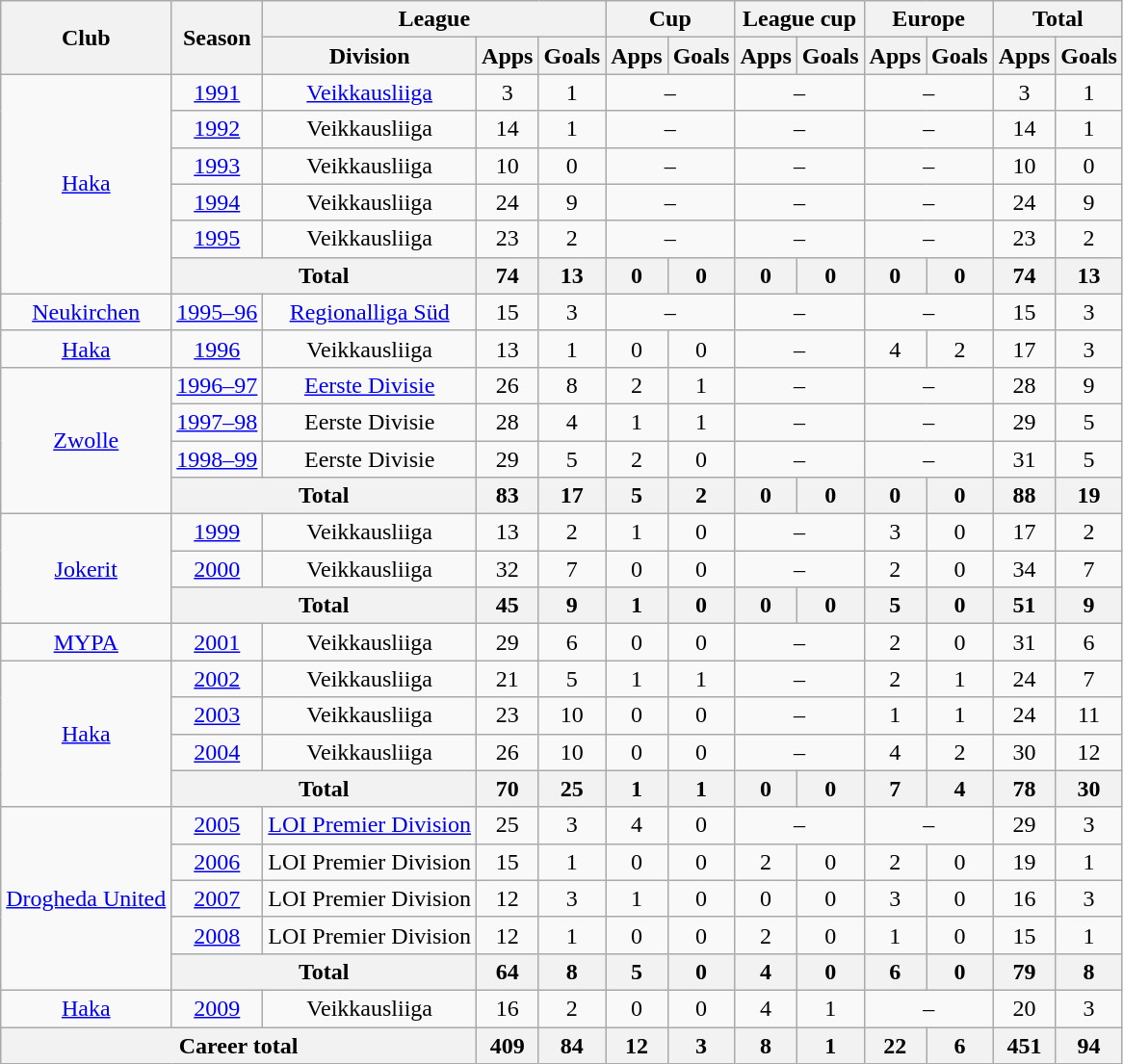<table class="wikitable" style="text-align:center">
<tr>
<th rowspan="2">Club</th>
<th rowspan="2">Season</th>
<th colspan="3">League</th>
<th colspan="2">Cup</th>
<th colspan="2">League cup</th>
<th colspan="2">Europe</th>
<th colspan="2">Total</th>
</tr>
<tr>
<th>Division</th>
<th>Apps</th>
<th>Goals</th>
<th>Apps</th>
<th>Goals</th>
<th>Apps</th>
<th>Goals</th>
<th>Apps</th>
<th>Goals</th>
<th>Apps</th>
<th>Goals</th>
</tr>
<tr>
<td rowspan=6><a href='#'>Haka</a></td>
<td><a href='#'>1991</a></td>
<td><a href='#'>Veikkausliiga</a></td>
<td>3</td>
<td>1</td>
<td colspan=2>–</td>
<td colspan=2>–</td>
<td colspan=2>–</td>
<td>3</td>
<td>1</td>
</tr>
<tr>
<td><a href='#'>1992</a></td>
<td>Veikkausliiga</td>
<td>14</td>
<td>1</td>
<td colspan=2>–</td>
<td colspan=2>–</td>
<td colspan=2>–</td>
<td>14</td>
<td>1</td>
</tr>
<tr>
<td><a href='#'>1993</a></td>
<td>Veikkausliiga</td>
<td>10</td>
<td>0</td>
<td colspan=2>–</td>
<td colspan=2>–</td>
<td colspan=2>–</td>
<td>10</td>
<td>0</td>
</tr>
<tr>
<td><a href='#'>1994</a></td>
<td>Veikkausliiga</td>
<td>24</td>
<td>9</td>
<td colspan=2>–</td>
<td colspan=2>–</td>
<td colspan=2>–</td>
<td>24</td>
<td>9</td>
</tr>
<tr>
<td><a href='#'>1995</a></td>
<td>Veikkausliiga</td>
<td>23</td>
<td>2</td>
<td colspan=2>–</td>
<td colspan=2>–</td>
<td colspan=2>–</td>
<td>23</td>
<td>2</td>
</tr>
<tr>
<th colspan="2">Total</th>
<th>74</th>
<th>13</th>
<th>0</th>
<th>0</th>
<th>0</th>
<th>0</th>
<th>0</th>
<th>0</th>
<th>74</th>
<th>13</th>
</tr>
<tr>
<td><a href='#'>Neukirchen</a></td>
<td><a href='#'>1995–96</a></td>
<td><a href='#'>Regionalliga Süd</a></td>
<td>15</td>
<td>3</td>
<td colspan=2>–</td>
<td colspan=2>–</td>
<td colspan=2>–</td>
<td>15</td>
<td>3</td>
</tr>
<tr>
<td><a href='#'>Haka</a></td>
<td><a href='#'>1996</a></td>
<td>Veikkausliiga</td>
<td>13</td>
<td>1</td>
<td>0</td>
<td>0</td>
<td colspan=2>–</td>
<td>4</td>
<td>2</td>
<td>17</td>
<td>3</td>
</tr>
<tr>
<td rowspan=4><a href='#'>Zwolle</a></td>
<td><a href='#'>1996–97</a></td>
<td><a href='#'>Eerste Divisie</a></td>
<td>26</td>
<td>8</td>
<td>2</td>
<td>1</td>
<td colspan=2>–</td>
<td colspan=2>–</td>
<td>28</td>
<td>9</td>
</tr>
<tr>
<td><a href='#'>1997–98</a></td>
<td>Eerste Divisie</td>
<td>28</td>
<td>4</td>
<td>1</td>
<td>1</td>
<td colspan=2>–</td>
<td colspan=2>–</td>
<td>29</td>
<td>5</td>
</tr>
<tr>
<td><a href='#'>1998–99</a></td>
<td>Eerste Divisie</td>
<td>29</td>
<td>5</td>
<td>2</td>
<td>0</td>
<td colspan=2>–</td>
<td colspan=2>–</td>
<td>31</td>
<td>5</td>
</tr>
<tr>
<th colspan="2">Total</th>
<th>83</th>
<th>17</th>
<th>5</th>
<th>2</th>
<th>0</th>
<th>0</th>
<th>0</th>
<th>0</th>
<th>88</th>
<th>19</th>
</tr>
<tr>
<td rowspan=3><a href='#'>Jokerit</a></td>
<td><a href='#'>1999</a></td>
<td>Veikkausliiga</td>
<td>13</td>
<td>2</td>
<td>1</td>
<td>0</td>
<td colspan=2>–</td>
<td>3</td>
<td>0</td>
<td>17</td>
<td>2</td>
</tr>
<tr>
<td><a href='#'>2000</a></td>
<td>Veikkausliiga</td>
<td>32</td>
<td>7</td>
<td>0</td>
<td>0</td>
<td colspan=2>–</td>
<td>2</td>
<td>0</td>
<td>34</td>
<td>7</td>
</tr>
<tr>
<th colspan="2">Total</th>
<th>45</th>
<th>9</th>
<th>1</th>
<th>0</th>
<th>0</th>
<th>0</th>
<th>5</th>
<th>0</th>
<th>51</th>
<th>9</th>
</tr>
<tr>
<td><a href='#'>MYPA</a></td>
<td><a href='#'>2001</a></td>
<td>Veikkausliiga</td>
<td>29</td>
<td>6</td>
<td>0</td>
<td>0</td>
<td colspan=2>–</td>
<td>2</td>
<td>0</td>
<td>31</td>
<td>6</td>
</tr>
<tr>
<td rowspan=4><a href='#'>Haka</a></td>
<td><a href='#'>2002</a></td>
<td>Veikkausliiga</td>
<td>21</td>
<td>5</td>
<td>1</td>
<td>1</td>
<td colspan=2>–</td>
<td>2</td>
<td>1</td>
<td>24</td>
<td>7</td>
</tr>
<tr>
<td><a href='#'>2003</a></td>
<td>Veikkausliiga</td>
<td>23</td>
<td>10</td>
<td>0</td>
<td>0</td>
<td colspan=2>–</td>
<td>1</td>
<td>1</td>
<td>24</td>
<td>11</td>
</tr>
<tr>
<td><a href='#'>2004</a></td>
<td>Veikkausliiga</td>
<td>26</td>
<td>10</td>
<td>0</td>
<td>0</td>
<td colspan=2>–</td>
<td>4</td>
<td>2</td>
<td>30</td>
<td>12</td>
</tr>
<tr>
<th colspan="2">Total</th>
<th>70</th>
<th>25</th>
<th>1</th>
<th>1</th>
<th>0</th>
<th>0</th>
<th>7</th>
<th>4</th>
<th>78</th>
<th>30</th>
</tr>
<tr>
<td rowspan=5><a href='#'>Drogheda United</a></td>
<td><a href='#'>2005</a></td>
<td><a href='#'>LOI Premier Division</a></td>
<td>25</td>
<td>3</td>
<td>4</td>
<td>0</td>
<td colspan=2>–</td>
<td colspan=2>–</td>
<td>29</td>
<td>3</td>
</tr>
<tr>
<td><a href='#'>2006</a></td>
<td>LOI Premier Division</td>
<td>15</td>
<td>1</td>
<td>0</td>
<td>0</td>
<td>2</td>
<td>0</td>
<td>2</td>
<td>0</td>
<td>19</td>
<td>1</td>
</tr>
<tr>
<td><a href='#'>2007</a></td>
<td>LOI Premier Division</td>
<td>12</td>
<td>3</td>
<td>1</td>
<td>0</td>
<td>0</td>
<td>0</td>
<td>3</td>
<td>0</td>
<td>16</td>
<td>3</td>
</tr>
<tr>
<td><a href='#'>2008</a></td>
<td>LOI Premier Division</td>
<td>12</td>
<td>1</td>
<td>0</td>
<td>0</td>
<td>2</td>
<td>0</td>
<td>1</td>
<td>0</td>
<td>15</td>
<td>1</td>
</tr>
<tr>
<th colspan="2">Total</th>
<th>64</th>
<th>8</th>
<th>5</th>
<th>0</th>
<th>4</th>
<th>0</th>
<th>6</th>
<th>0</th>
<th>79</th>
<th>8</th>
</tr>
<tr>
<td><a href='#'>Haka</a></td>
<td><a href='#'>2009</a></td>
<td>Veikkausliiga</td>
<td>16</td>
<td>2</td>
<td>0</td>
<td>0</td>
<td>4</td>
<td>1</td>
<td colspan=2>–</td>
<td>20</td>
<td>3</td>
</tr>
<tr>
<th colspan="3">Career total</th>
<th>409</th>
<th>84</th>
<th>12</th>
<th>3</th>
<th>8</th>
<th>1</th>
<th>22</th>
<th>6</th>
<th>451</th>
<th>94</th>
</tr>
</table>
